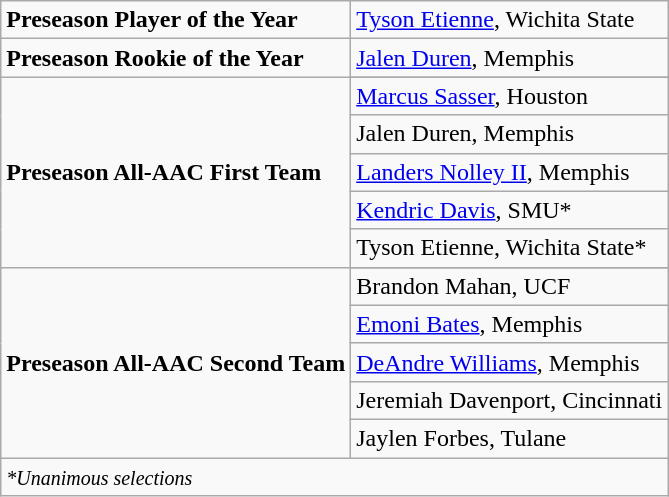<table class="wikitable">
<tr>
<td><strong>Preseason Player of the Year</strong></td>
<td><a href='#'>Tyson Etienne</a>, Wichita State</td>
</tr>
<tr>
<td><strong>Preseason Rookie of the Year</strong></td>
<td><a href='#'>Jalen Duren</a>, Memphis</td>
</tr>
<tr>
<td rowspan=6 valign=middle><strong>Preseason All-AAC First Team</strong></td>
</tr>
<tr>
<td><a href='#'>Marcus Sasser</a>, Houston</td>
</tr>
<tr>
<td>Jalen Duren, Memphis</td>
</tr>
<tr>
<td><a href='#'>Landers Nolley II</a>, Memphis</td>
</tr>
<tr>
<td><a href='#'>Kendric Davis</a>, SMU*</td>
</tr>
<tr>
<td>Tyson Etienne, Wichita State*</td>
</tr>
<tr>
<td rowspan="6" valign="middle"><strong>Preseason All-AAC Second Team</strong></td>
</tr>
<tr>
<td>Brandon Mahan, UCF</td>
</tr>
<tr>
<td><a href='#'>Emoni Bates</a>, Memphis</td>
</tr>
<tr>
<td><a href='#'>DeAndre Williams</a>, Memphis</td>
</tr>
<tr>
<td>Jeremiah Davenport, Cincinnati</td>
</tr>
<tr>
<td>Jaylen Forbes, Tulane</td>
</tr>
<tr>
<td colspan="3" valign="center"><small><em>*Unanimous selections</em></small></td>
</tr>
</table>
